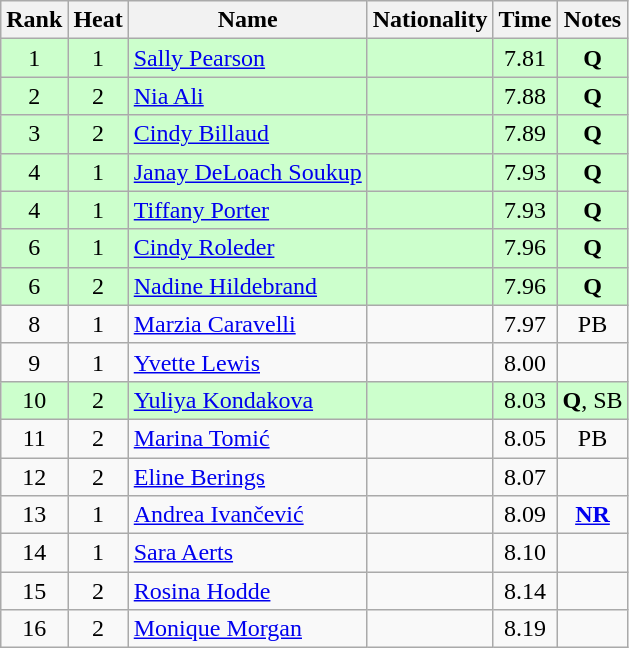<table class="wikitable sortable" style="text-align:center">
<tr>
<th>Rank</th>
<th>Heat</th>
<th>Name</th>
<th>Nationality</th>
<th>Time</th>
<th>Notes</th>
</tr>
<tr bgcolor=#ccffcc>
<td>1</td>
<td>1</td>
<td align=left><a href='#'>Sally Pearson</a></td>
<td align=left></td>
<td>7.81</td>
<td><strong>Q</strong></td>
</tr>
<tr bgcolor=#ccffcc>
<td>2</td>
<td>2</td>
<td align=left><a href='#'>Nia Ali</a></td>
<td align=left></td>
<td>7.88</td>
<td><strong>Q</strong></td>
</tr>
<tr bgcolor=#ccffcc>
<td>3</td>
<td>2</td>
<td align=left><a href='#'>Cindy Billaud</a></td>
<td align=left></td>
<td>7.89</td>
<td><strong>Q</strong></td>
</tr>
<tr bgcolor=#ccffcc>
<td>4</td>
<td>1</td>
<td align=left><a href='#'>Janay DeLoach Soukup</a></td>
<td align=left></td>
<td>7.93</td>
<td><strong>Q</strong></td>
</tr>
<tr bgcolor=#ccffcc>
<td>4</td>
<td>1</td>
<td align=left><a href='#'>Tiffany Porter</a></td>
<td align=left></td>
<td>7.93</td>
<td><strong>Q</strong></td>
</tr>
<tr bgcolor=#ccffcc>
<td>6</td>
<td>1</td>
<td align=left><a href='#'>Cindy Roleder</a></td>
<td align=left></td>
<td>7.96</td>
<td><strong>Q</strong></td>
</tr>
<tr bgcolor=#ccffcc>
<td>6</td>
<td>2</td>
<td align=left><a href='#'>Nadine Hildebrand</a></td>
<td align=left></td>
<td>7.96</td>
<td><strong>Q</strong></td>
</tr>
<tr>
<td>8</td>
<td>1</td>
<td align=left><a href='#'>Marzia Caravelli</a></td>
<td align=left></td>
<td>7.97</td>
<td>PB</td>
</tr>
<tr>
<td>9</td>
<td>1</td>
<td align=left><a href='#'>Yvette Lewis</a></td>
<td align=left></td>
<td>8.00</td>
<td></td>
</tr>
<tr bgcolor=#ccffcc>
<td>10</td>
<td>2</td>
<td align=left><a href='#'>Yuliya Kondakova</a></td>
<td align=left></td>
<td>8.03</td>
<td><strong>Q</strong>, SB</td>
</tr>
<tr>
<td>11</td>
<td>2</td>
<td align=left><a href='#'>Marina Tomić</a></td>
<td align=left></td>
<td>8.05</td>
<td>PB</td>
</tr>
<tr>
<td>12</td>
<td>2</td>
<td align=left><a href='#'>Eline Berings</a></td>
<td align=left></td>
<td>8.07</td>
<td></td>
</tr>
<tr>
<td>13</td>
<td>1</td>
<td align=left><a href='#'>Andrea Ivančević</a></td>
<td align=left></td>
<td>8.09</td>
<td><strong><a href='#'>NR</a></strong></td>
</tr>
<tr>
<td>14</td>
<td>1</td>
<td align=left><a href='#'>Sara Aerts</a></td>
<td align=left></td>
<td>8.10</td>
<td></td>
</tr>
<tr>
<td>15</td>
<td>2</td>
<td align=left><a href='#'>Rosina Hodde</a></td>
<td align=left></td>
<td>8.14</td>
<td></td>
</tr>
<tr>
<td>16</td>
<td>2</td>
<td align=left><a href='#'>Monique Morgan</a></td>
<td align=left></td>
<td>8.19</td>
<td></td>
</tr>
</table>
